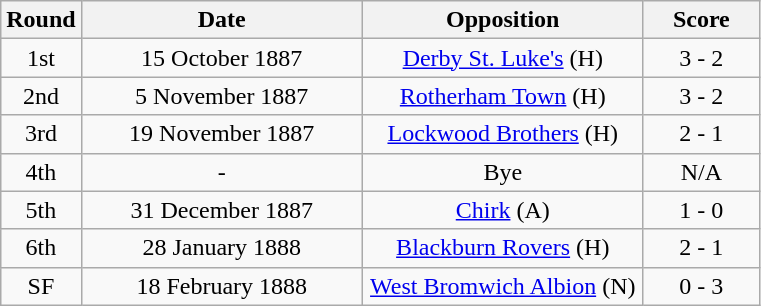<table class="wikitable plainrowheaders" style="text-align:center;margin:0">
<tr>
<th scope="col" style="width:25px">Round</th>
<th scope="col" style="width:180px">Date</th>
<th scope="col" style="width:180px">Opposition</th>
<th scope="col" style="width:70px">Score</th>
</tr>
<tr>
<td scope="row" style="text-align:center">1st</td>
<td>15 October 1887</td>
<td><a href='#'>Derby St. Luke's</a> (H)</td>
<td>3 - 2</td>
</tr>
<tr>
<td scope="row" style="text-align:center">2nd</td>
<td>5 November 1887</td>
<td><a href='#'>Rotherham Town</a> (H)</td>
<td>3 - 2</td>
</tr>
<tr>
<td scope="row" style="text-align:center">3rd</td>
<td>19 November 1887</td>
<td><a href='#'>Lockwood Brothers</a> (H)</td>
<td>2 - 1</td>
</tr>
<tr>
<td scope="row" style="text-align:center">4th</td>
<td>-</td>
<td>Bye</td>
<td>N/A</td>
</tr>
<tr>
<td scope="row" style="text-align:center">5th</td>
<td>31 December 1887</td>
<td><a href='#'>Chirk</a> (A)</td>
<td>1 - 0</td>
</tr>
<tr>
<td>6th</td>
<td>28 January 1888</td>
<td><a href='#'>Blackburn Rovers</a> (H)</td>
<td>2 - 1</td>
</tr>
<tr>
<td>SF</td>
<td>18 February 1888</td>
<td><a href='#'>West Bromwich Albion</a> (N)</td>
<td>0 - 3</td>
</tr>
</table>
